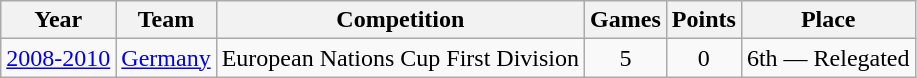<table class="wikitable">
<tr>
<th>Year</th>
<th>Team</th>
<th>Competition</th>
<th>Games</th>
<th>Points</th>
<th>Place</th>
</tr>
<tr align="center">
<td><a href='#'>2008-2010</a></td>
<td><a href='#'>Germany</a></td>
<td>European Nations Cup First Division</td>
<td>5</td>
<td>0</td>
<td>6th — Relegated</td>
</tr>
</table>
